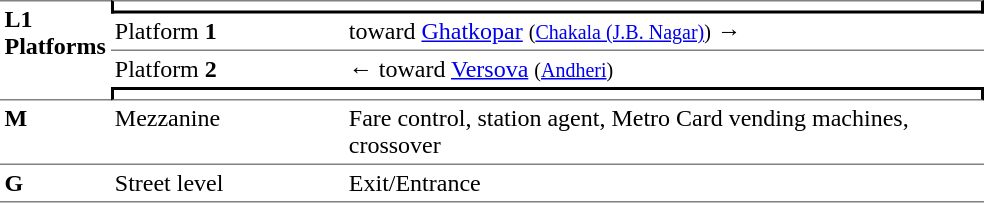<table border=0 cellspacing=0 cellpadding=3>
<tr>
<td style="border-bottom:solid 1px gray;vertical-align:top;border-top:solid 1px gray;" rowspan=4;><strong>L1<br>Platforms</strong></td>
<td style="border-top:solid 1px gray;border-right:solid 2px black;border-left:solid 2px black;border-bottom:solid 2px black;text-align:center;" colspan=2></td>
</tr>
<tr>
<td style="border-bottom:solid 1px gray;" width=150>Platform <span><strong>1</strong></span></td>
<td style="border-bottom:solid 1px gray;" width=390>  toward <a href='#'>Ghatkopar</a> <small>(<a href='#'>Chakala (J.B. Nagar)</a>)</small> →</td>
</tr>
<tr>
<td>Platform <span><strong>2</strong></span></td>
<td>←  toward <a href='#'>Versova</a> <small>(<a href='#'>Andheri</a>)</small></td>
</tr>
<tr>
<td style="border-top:solid 2px black;border-right:solid 2px black;border-left:solid 2px black;border-bottom:solid 1px gray;text-align:center;" colspan=2></td>
</tr>
<tr>
<td style="vertical-align:top"><strong>M</strong></td>
<td style="vertical-align:top">Mezzanine</td>
<td style="vertical-align:top">Fare control, station agent, Metro Card vending machines, crossover</td>
</tr>
<tr>
<td style="border-bottom:solid 1px gray;border-top:solid 1px gray; vertical-align:top" width=50><strong>G</strong></td>
<td style="border-top:solid 1px gray;border-bottom:solid 1px gray; vertical-align:top" width=100>Street level</td>
<td style="border-top:solid 1px gray;border-bottom:solid 1px gray; vertical-align:top" width=420>Exit/Entrance</td>
</tr>
</table>
